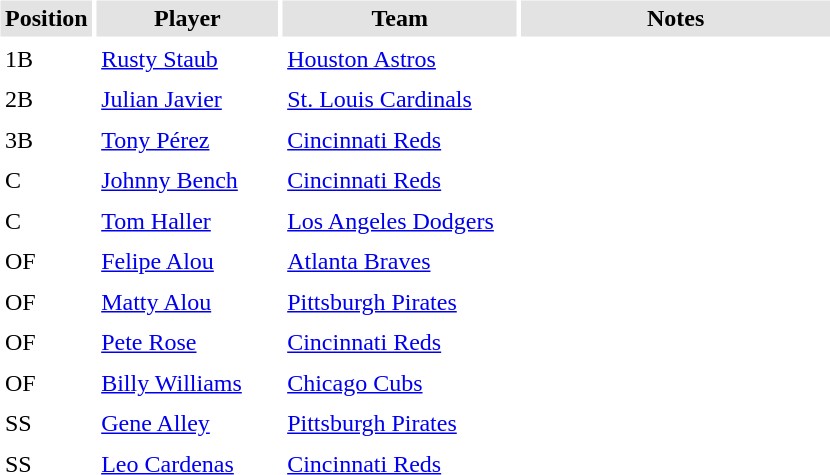<table border="0" cellspacing="3" cellpadding="3">
<tr style="background: #e3e3e3;">
<th width="50">Position</th>
<th style="width:115px;">Player</th>
<th style="width:150px;">Team</th>
<th style="width:200px;">Notes</th>
</tr>
<tr>
<td>1B</td>
<td><a href='#'>Rusty Staub</a></td>
<td><a href='#'>Houston Astros</a></td>
<td></td>
</tr>
<tr>
<td>2B</td>
<td><a href='#'>Julian Javier</a></td>
<td><a href='#'>St. Louis Cardinals</a></td>
<td></td>
</tr>
<tr>
<td>3B</td>
<td><a href='#'>Tony Pérez</a></td>
<td><a href='#'>Cincinnati Reds</a></td>
<td></td>
</tr>
<tr>
<td>C</td>
<td><a href='#'>Johnny Bench</a></td>
<td><a href='#'>Cincinnati Reds</a></td>
<td></td>
</tr>
<tr>
<td>C</td>
<td><a href='#'>Tom Haller</a></td>
<td><a href='#'>Los Angeles Dodgers</a></td>
<td></td>
</tr>
<tr>
<td>OF</td>
<td><a href='#'>Felipe Alou</a></td>
<td><a href='#'>Atlanta Braves</a></td>
<td></td>
</tr>
<tr>
<td>OF</td>
<td><a href='#'>Matty Alou</a></td>
<td><a href='#'>Pittsburgh Pirates</a></td>
<td></td>
</tr>
<tr>
<td>OF</td>
<td><a href='#'>Pete Rose</a></td>
<td><a href='#'>Cincinnati Reds</a></td>
<td></td>
</tr>
<tr>
<td>OF</td>
<td><a href='#'>Billy Williams</a></td>
<td><a href='#'>Chicago Cubs</a></td>
<td></td>
</tr>
<tr>
<td>SS</td>
<td><a href='#'>Gene Alley</a></td>
<td><a href='#'>Pittsburgh Pirates</a></td>
<td></td>
</tr>
<tr>
<td>SS</td>
<td><a href='#'>Leo Cardenas</a></td>
<td><a href='#'>Cincinnati Reds</a></td>
<td></td>
</tr>
</table>
